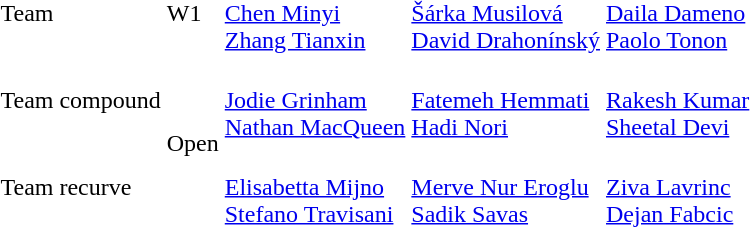<table>
<tr>
<td rowspan="1">Team<br></td>
<td>W1</td>
<td><br><a href='#'>Chen Minyi</a><br><a href='#'>Zhang Tianxin</a></td>
<td><br><a href='#'>Šárka Musilová</a><br><a href='#'>David Drahonínský</a></td>
<td><br><a href='#'>Daila Dameno</a><br><a href='#'>Paolo Tonon</a></td>
</tr>
<tr>
<td rowspan="1">Team compound<br></td>
<td rowspan="2">Open</td>
<td><br><a href='#'>Jodie Grinham</a><br><a href='#'>Nathan MacQueen</a></td>
<td><br><a href='#'>Fatemeh Hemmati</a><br><a href='#'>Hadi Nori</a></td>
<td><br><a href='#'>Rakesh Kumar</a><br><a href='#'>Sheetal Devi</a></td>
</tr>
<tr>
<td rowspan="1">Team recurve<br></td>
<td><br><a href='#'>Elisabetta Mijno</a><br><a href='#'>Stefano Travisani</a></td>
<td><br><a href='#'>Merve Nur Eroglu</a><br><a href='#'>Sadik Savas</a></td>
<td><br><a href='#'>Ziva Lavrinc</a><br><a href='#'>Dejan Fabcic</a></td>
</tr>
</table>
